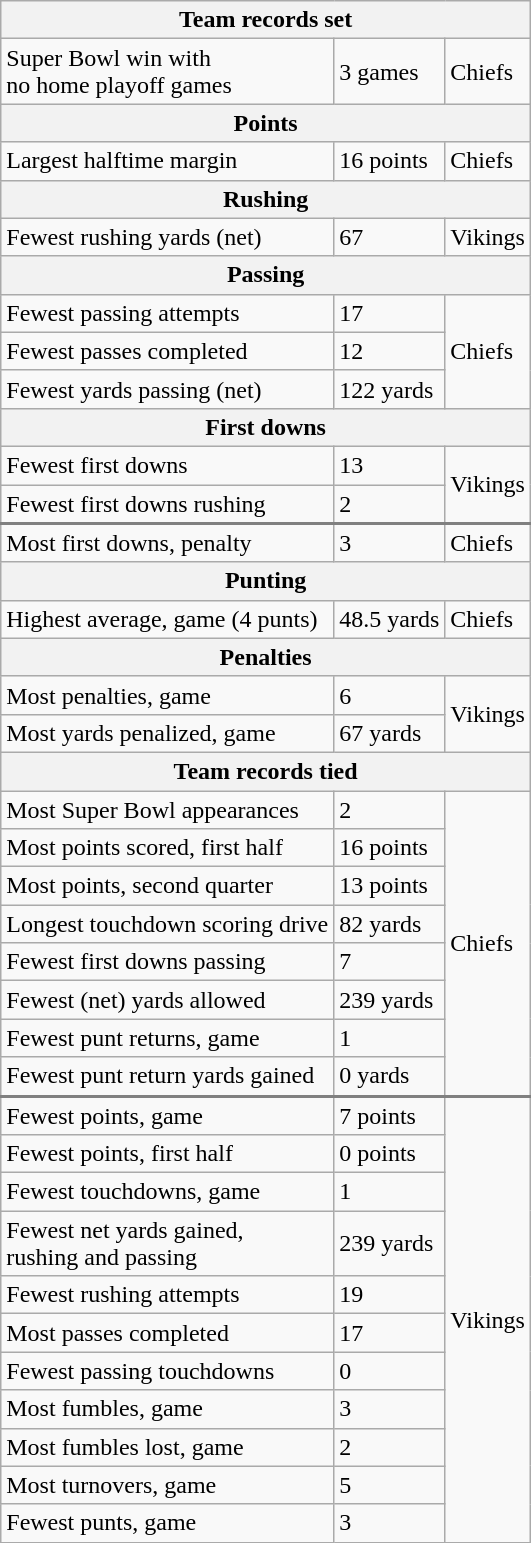<table class="wikitable">
<tr>
<th colspan=3>Team records set</th>
</tr>
<tr>
<td>Super Bowl win with<br>no home playoff games</td>
<td>3 games</td>
<td>Chiefs</td>
</tr>
<tr>
<th colspan=3>Points</th>
</tr>
<tr>
<td>Largest halftime margin</td>
<td>16 points</td>
<td>Chiefs</td>
</tr>
<tr>
<th colspan=3>Rushing</th>
</tr>
<tr>
<td>Fewest rushing yards (net)</td>
<td>67</td>
<td>Vikings</td>
</tr>
<tr>
<th colspan=3>Passing</th>
</tr>
<tr>
<td>Fewest passing attempts</td>
<td>17</td>
<td rowspan=3>Chiefs</td>
</tr>
<tr>
<td>Fewest passes completed</td>
<td>12</td>
</tr>
<tr>
<td>Fewest yards passing (net)</td>
<td>122 yards</td>
</tr>
<tr>
<th colspan=3>First downs</th>
</tr>
<tr>
<td>Fewest first downs</td>
<td>13</td>
<td rowspan=2>Vikings</td>
</tr>
<tr style="border-bottom: 2px solid gray">
<td>Fewest first downs rushing</td>
<td>2</td>
</tr>
<tr>
<td>Most first downs, penalty</td>
<td>3</td>
<td>Chiefs</td>
</tr>
<tr>
<th colspan=3>Punting</th>
</tr>
<tr>
<td>Highest average, game (4 punts)</td>
<td>48.5 yards</td>
<td>Chiefs</td>
</tr>
<tr>
<th colspan=3>Penalties</th>
</tr>
<tr>
<td>Most penalties, game</td>
<td>6</td>
<td rowspan=2>Vikings</td>
</tr>
<tr>
<td>Most yards penalized, game</td>
<td>67 yards</td>
</tr>
<tr>
<th colspan=3>Team records tied</th>
</tr>
<tr>
<td>Most Super Bowl appearances</td>
<td>2</td>
<td rowspan=8>Chiefs</td>
</tr>
<tr>
<td>Most points scored, first half</td>
<td>16 points</td>
</tr>
<tr>
<td>Most points, second quarter</td>
<td>13 points</td>
</tr>
<tr>
<td>Longest touchdown scoring drive</td>
<td>82 yards</td>
</tr>
<tr>
<td>Fewest first downs passing</td>
<td>7</td>
</tr>
<tr>
<td>Fewest (net) yards allowed</td>
<td>239 yards</td>
</tr>
<tr>
<td>Fewest punt returns, game</td>
<td>1</td>
</tr>
<tr style="border-bottom: 2px solid gray">
<td>Fewest punt return yards gained</td>
<td>0 yards</td>
</tr>
<tr>
<td>Fewest points, game</td>
<td>7 points</td>
<td rowspan=11>Vikings</td>
</tr>
<tr>
<td>Fewest points, first half</td>
<td>0 points</td>
</tr>
<tr>
<td>Fewest touchdowns, game</td>
<td>1</td>
</tr>
<tr>
<td>Fewest net yards gained,<br>rushing and passing</td>
<td>239 yards</td>
</tr>
<tr>
<td>Fewest rushing attempts</td>
<td>19</td>
</tr>
<tr>
<td>Most passes completed</td>
<td>17</td>
</tr>
<tr>
<td>Fewest passing touchdowns</td>
<td>0</td>
</tr>
<tr>
<td>Most fumbles, game</td>
<td>3</td>
</tr>
<tr>
<td>Most fumbles lost, game</td>
<td>2</td>
</tr>
<tr>
<td>Most turnovers, game</td>
<td>5</td>
</tr>
<tr>
<td>Fewest punts, game</td>
<td>3</td>
</tr>
</table>
